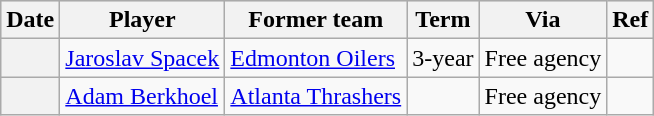<table class="wikitable plainrowheaders">
<tr style="background:#ddd; text-align:center;">
<th>Date</th>
<th>Player</th>
<th>Former team</th>
<th>Term</th>
<th>Via</th>
<th>Ref</th>
</tr>
<tr>
<th scope="row"></th>
<td><a href='#'>Jaroslav Spacek</a></td>
<td><a href='#'>Edmonton Oilers</a></td>
<td>3-year</td>
<td>Free agency</td>
<td></td>
</tr>
<tr>
<th scope="row"></th>
<td><a href='#'>Adam Berkhoel</a></td>
<td><a href='#'>Atlanta Thrashers</a></td>
<td></td>
<td>Free agency</td>
<td></td>
</tr>
</table>
